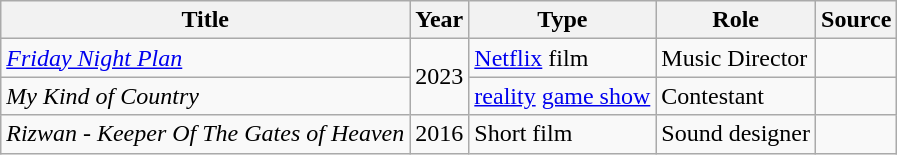<table class="wikitable">
<tr>
<th>Title</th>
<th>Year</th>
<th>Type</th>
<th>Role</th>
<th>Source</th>
</tr>
<tr>
<td><em><a href='#'>Friday Night Plan</a></em></td>
<td rowspan=2>2023</td>
<td><a href='#'>Netflix</a> film</td>
<td>Music Director</td>
<td></td>
</tr>
<tr>
<td><em>My Kind of Country</em></td>
<td><a href='#'>reality</a> <a href='#'>game show</a></td>
<td>Contestant</td>
<td></td>
</tr>
<tr>
<td><em>Rizwan - Keeper Of The Gates of Heaven</em></td>
<td>2016</td>
<td>Short film</td>
<td>Sound designer</td>
<td></td>
</tr>
</table>
